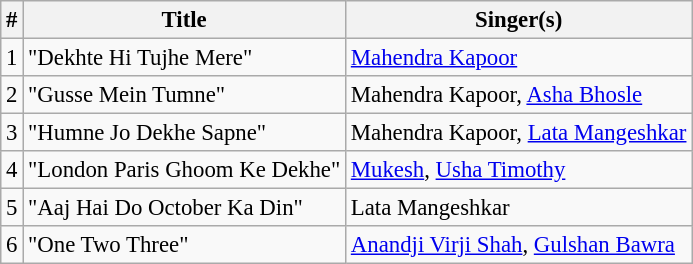<table class="wikitable" style="font-size:95%;">
<tr>
<th>#</th>
<th>Title</th>
<th>Singer(s)</th>
</tr>
<tr>
<td>1</td>
<td>"Dekhte Hi Tujhe Mere"</td>
<td><a href='#'>Mahendra Kapoor</a></td>
</tr>
<tr>
<td>2</td>
<td>"Gusse Mein Tumne"</td>
<td>Mahendra Kapoor, <a href='#'>Asha Bhosle</a></td>
</tr>
<tr>
<td>3</td>
<td>"Humne Jo Dekhe Sapne"</td>
<td>Mahendra Kapoor, <a href='#'>Lata Mangeshkar</a></td>
</tr>
<tr>
<td>4</td>
<td>"London Paris Ghoom Ke Dekhe"</td>
<td><a href='#'>Mukesh</a>, <a href='#'>Usha Timothy</a></td>
</tr>
<tr>
<td>5</td>
<td>"Aaj Hai Do October Ka Din"</td>
<td>Lata Mangeshkar</td>
</tr>
<tr>
<td>6</td>
<td>"One Two Three"</td>
<td><a href='#'>Anandji Virji Shah</a>, <a href='#'>Gulshan Bawra</a></td>
</tr>
</table>
